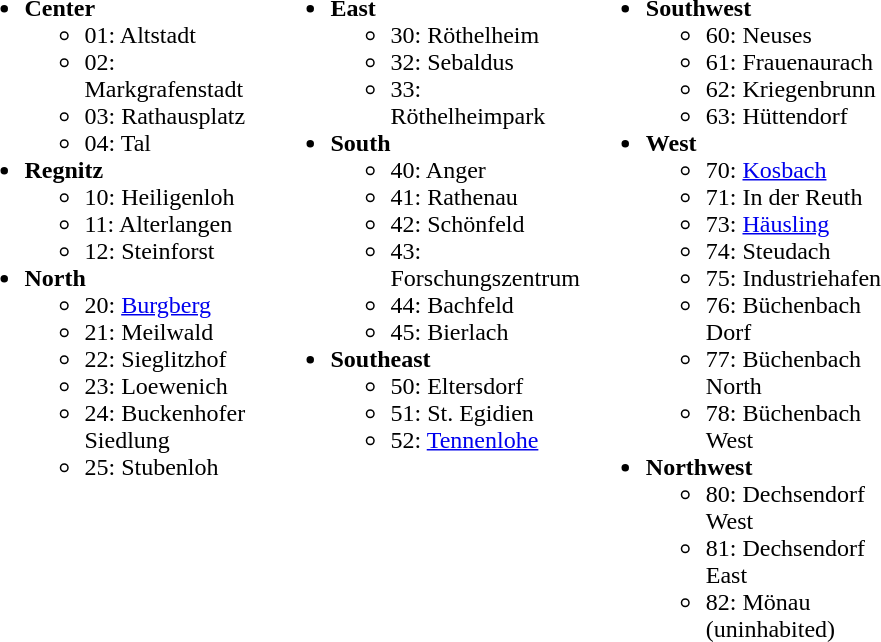<table>
<tr>
<td valign="top" width="200"><br><ul><li><strong>Center</strong><ul><li>01: Altstadt</li><li>02: Markgrafenstadt</li><li>03: Rathausplatz</li><li>04: Tal</li></ul></li><li><strong>Regnitz</strong><ul><li>10: Heiligenloh</li><li>11: Alterlangen</li><li>12: Steinforst</li></ul></li><li><strong>North</strong><ul><li>20: <a href='#'>Burgberg</a></li><li>21: Meilwald</li><li>22: Sieglitzhof</li><li>23: Loewenich</li><li>24: Buckenhofer Siedlung</li><li>25: Stubenloh</li></ul></li></ul></td>
<td valign="top" width="200"><br><ul><li><strong>East</strong><ul><li>30: Röthelheim</li><li>32: Sebaldus</li><li>33: Röthelheimpark</li></ul></li><li><strong>South</strong><ul><li>40: Anger</li><li>41: Rathenau</li><li>42: Schönfeld</li><li>43: Forschungszentrum</li><li>44: Bachfeld</li><li>45: Bierlach</li></ul></li><li><strong>Southeast</strong><ul><li>50: Eltersdorf</li><li>51: St. Egidien</li><li>52: <a href='#'>Tennenlohe</a></li></ul></li></ul></td>
<td valign="top" width="200"><br><ul><li><strong>Southwest</strong><ul><li>60: Neuses</li><li>61: Frauenaurach</li><li>62: Kriegenbrunn</li><li>63: Hüttendorf</li></ul></li><li><strong>West</strong><ul><li>70: <a href='#'>Kosbach</a></li><li>71: In der Reuth</li><li>73: <a href='#'>Häusling</a></li><li>74: Steudach</li><li>75: Industriehafen</li><li>76: Büchenbach Dorf</li><li>77: Büchenbach North</li><li>78: Büchenbach West</li></ul></li><li><strong>Northwest</strong><ul><li>80: Dechsendorf West</li><li>81: Dechsendorf East</li><li>82: Mönau (uninhabited)</li></ul></li></ul></td>
</tr>
</table>
